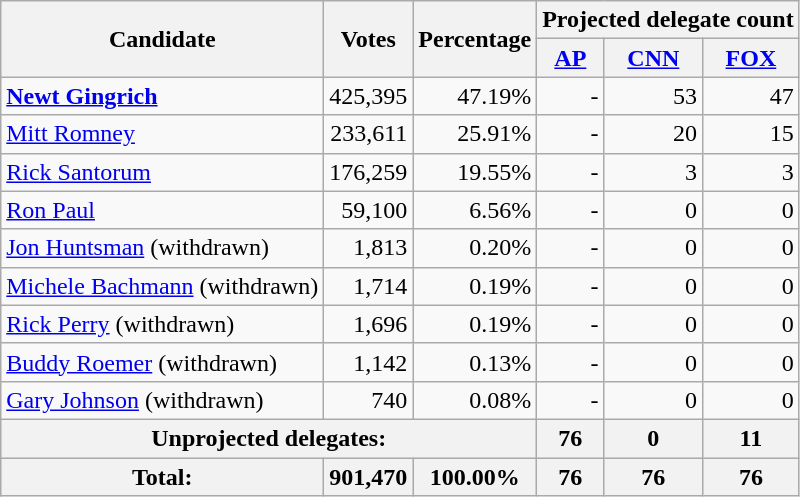<table class="wikitable" style="text-align:right;">
<tr>
<th rowspan="2">Candidate</th>
<th rowspan="2">Votes</th>
<th rowspan="2">Percentage</th>
<th colspan="3">Projected delegate count</th>
</tr>
<tr>
<th><a href='#'>AP</a></th>
<th><a href='#'>CNN</a><br></th>
<th><a href='#'>FOX</a><br></th>
</tr>
<tr>
<td style="text-align:left;"> <strong><a href='#'>Newt Gingrich</a></strong></td>
<td>425,395</td>
<td>47.19%</td>
<td>-</td>
<td>53</td>
<td>47</td>
</tr>
<tr>
<td style="text-align:left;"><a href='#'>Mitt Romney</a></td>
<td>233,611</td>
<td>25.91%</td>
<td>-</td>
<td>20</td>
<td>15</td>
</tr>
<tr>
<td style="text-align:left;"><a href='#'>Rick Santorum</a></td>
<td>176,259</td>
<td>19.55%</td>
<td>-</td>
<td>3</td>
<td>3</td>
</tr>
<tr>
<td style="text-align:left;"><a href='#'>Ron Paul</a></td>
<td>59,100</td>
<td>6.56%</td>
<td>-</td>
<td>0</td>
<td>0</td>
</tr>
<tr>
<td style="text-align:left;"><a href='#'>Jon Huntsman</a> (withdrawn)</td>
<td>1,813</td>
<td>0.20%</td>
<td>-</td>
<td>0</td>
<td>0</td>
</tr>
<tr>
<td style="text-align:left;"><a href='#'>Michele Bachmann</a> (withdrawn)</td>
<td>1,714</td>
<td>0.19%</td>
<td>-</td>
<td>0</td>
<td>0</td>
</tr>
<tr>
<td style="text-align:left;"><a href='#'>Rick Perry</a> (withdrawn)</td>
<td>1,696</td>
<td>0.19%</td>
<td>-</td>
<td>0</td>
<td>0</td>
</tr>
<tr>
<td style="text-align:left;"><a href='#'>Buddy Roemer</a> (withdrawn)</td>
<td>1,142</td>
<td>0.13%</td>
<td>-</td>
<td>0</td>
<td>0</td>
</tr>
<tr>
<td style="text-align:left;"><a href='#'>Gary Johnson</a> (withdrawn)</td>
<td>740</td>
<td>0.08%</td>
<td>-</td>
<td>0</td>
<td>0</td>
</tr>
<tr style="background:#eee;">
<th colspan="3">Unprojected delegates:</th>
<th>76</th>
<th>0</th>
<th>11</th>
</tr>
<tr style="background:#eee;">
<th>Total:</th>
<th>901,470</th>
<th>100.00%</th>
<th>76</th>
<th>76</th>
<th>76</th>
</tr>
</table>
